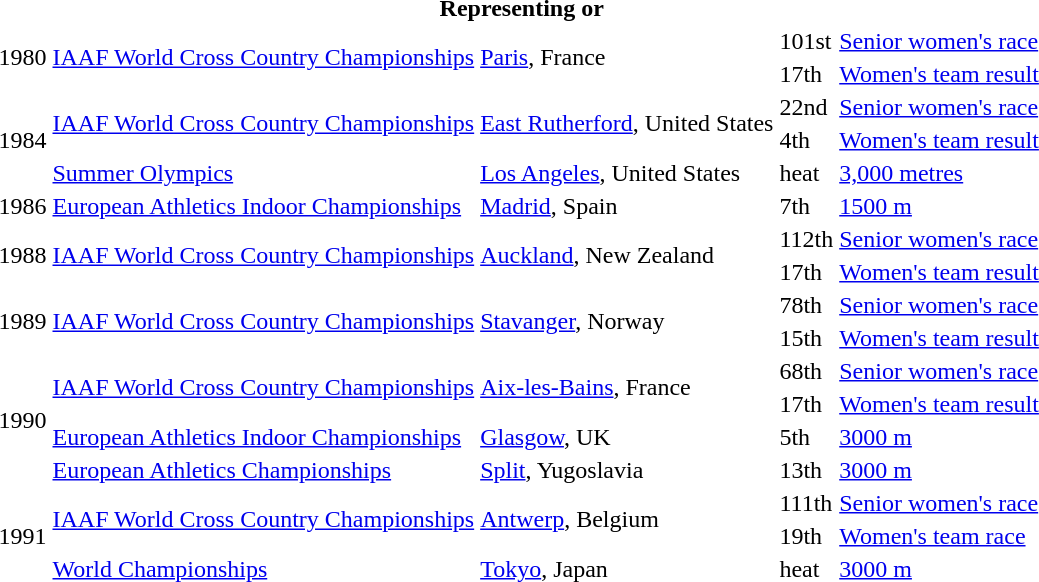<table>
<tr>
<th colspan=6>Representing  or </th>
</tr>
<tr>
<td rowspan=2>1980</td>
<td rowspan=2><a href='#'>IAAF World Cross Country Championships</a></td>
<td rowspan=2><a href='#'>Paris</a>, France</td>
<td>101st</td>
<td><a href='#'>Senior women's race</a></td>
<td></td>
</tr>
<tr>
<td>17th</td>
<td><a href='#'>Women's team result</a></td>
<td></td>
</tr>
<tr>
<td rowspan=3>1984</td>
<td rowspan=2><a href='#'>IAAF World Cross Country Championships</a></td>
<td rowspan=2><a href='#'>East Rutherford</a>, United States</td>
<td>22nd</td>
<td><a href='#'>Senior women's race</a></td>
<td></td>
</tr>
<tr>
<td>4th</td>
<td><a href='#'>Women's team result</a></td>
<td></td>
</tr>
<tr>
<td><a href='#'>Summer Olympics</a></td>
<td><a href='#'>Los Angeles</a>, United States</td>
<td>heat</td>
<td><a href='#'>3,000 metres</a></td>
<td></td>
</tr>
<tr>
<td>1986</td>
<td><a href='#'>European Athletics Indoor Championships</a></td>
<td><a href='#'>Madrid</a>, Spain</td>
<td>7th</td>
<td><a href='#'>1500 m</a></td>
<td></td>
</tr>
<tr>
<td rowspan=2>1988</td>
<td rowspan=2><a href='#'>IAAF World Cross Country Championships</a></td>
<td rowspan=2><a href='#'>Auckland</a>, New Zealand</td>
<td>112th</td>
<td><a href='#'>Senior women's race</a></td>
<td></td>
</tr>
<tr>
<td>17th</td>
<td><a href='#'>Women's team result</a></td>
<td></td>
</tr>
<tr>
<td rowspan=2>1989</td>
<td rowspan=2><a href='#'>IAAF World Cross Country Championships</a></td>
<td rowspan=2><a href='#'>Stavanger</a>, Norway</td>
<td>78th</td>
<td><a href='#'>Senior women's race</a></td>
<td></td>
</tr>
<tr>
<td>15th</td>
<td><a href='#'>Women's team result</a></td>
<td></td>
</tr>
<tr>
<td rowspan=4>1990</td>
<td rowspan=2><a href='#'>IAAF World Cross Country Championships</a></td>
<td rowspan=2><a href='#'>Aix-les-Bains</a>, France</td>
<td>68th</td>
<td><a href='#'>Senior women's race</a></td>
<td></td>
</tr>
<tr>
<td>17th</td>
<td><a href='#'>Women's team result</a></td>
<td></td>
</tr>
<tr>
<td><a href='#'>European Athletics Indoor Championships</a></td>
<td><a href='#'>Glasgow</a>, UK</td>
<td>5th</td>
<td><a href='#'>3000 m</a></td>
<td></td>
</tr>
<tr>
<td><a href='#'>European Athletics Championships</a></td>
<td><a href='#'>Split</a>, Yugoslavia</td>
<td>13th</td>
<td><a href='#'>3000 m</a></td>
<td></td>
</tr>
<tr>
<td rowspan=3>1991</td>
<td rowspan=2><a href='#'>IAAF World Cross Country Championships</a></td>
<td rowspan=2><a href='#'>Antwerp</a>, Belgium</td>
<td>111th</td>
<td><a href='#'>Senior women's race</a></td>
<td></td>
</tr>
<tr>
<td>19th</td>
<td><a href='#'>Women's team race</a></td>
<td></td>
</tr>
<tr>
<td><a href='#'>World Championships</a></td>
<td><a href='#'>Tokyo</a>, Japan</td>
<td>heat</td>
<td><a href='#'>3000 m</a></td>
<td></td>
</tr>
</table>
